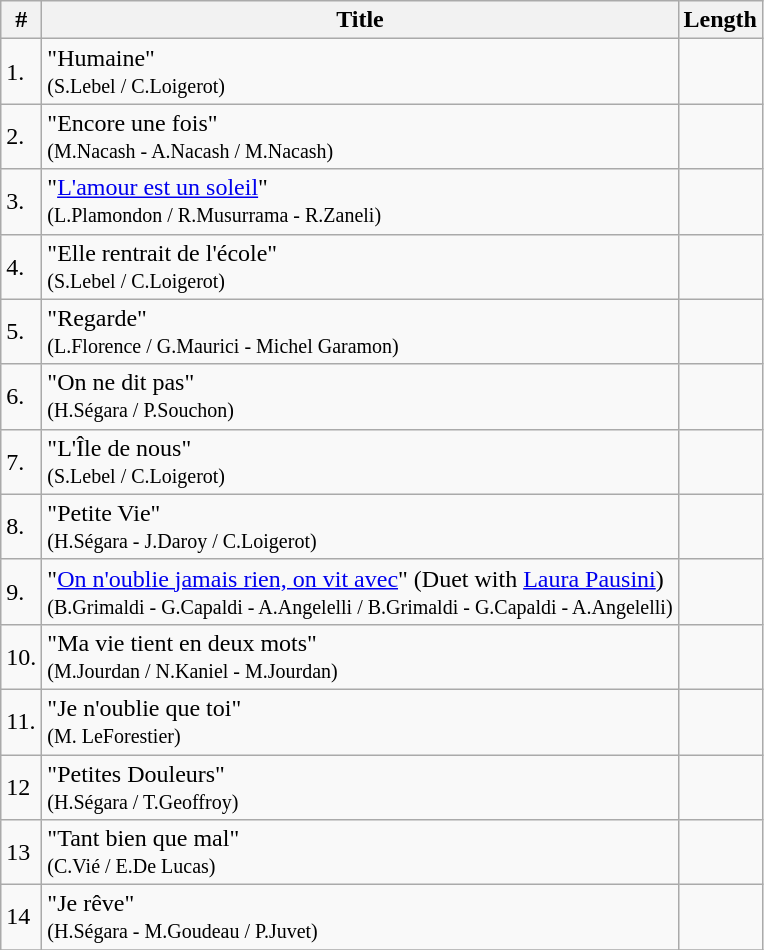<table class="wikitable" size=80%>
<tr>
<th>#</th>
<th>Title</th>
<th>Length</th>
</tr>
<tr>
<td>1.</td>
<td>"Humaine" <br><small>(S.Lebel / C.Loigerot)</small></td>
<td></td>
</tr>
<tr>
<td>2.</td>
<td>"Encore une fois"  <br><small>(M.Nacash - A.Nacash / M.Nacash)</small></td>
<td></td>
</tr>
<tr>
<td>3.</td>
<td>"<a href='#'>L'amour est un soleil</a>" <br><small>(L.Plamondon / R.Musurrama - R.Zaneli)</small></td>
<td></td>
</tr>
<tr>
<td>4.</td>
<td>"Elle rentrait de l'école" <br><small>(S.Lebel / C.Loigerot)</small></td>
<td></td>
</tr>
<tr>
<td>5.</td>
<td>"Regarde" <br><small>(L.Florence / G.Maurici - Michel Garamon)</small></td>
<td></td>
</tr>
<tr>
<td>6.</td>
<td>"On ne dit pas" <br><small>(H.Ségara / P.Souchon)</small></td>
<td></td>
</tr>
<tr>
<td>7.</td>
<td>"L'Île de nous" <br><small>(S.Lebel / C.Loigerot)</small></td>
<td></td>
</tr>
<tr>
<td>8.</td>
<td>"Petite Vie" <br><small>(H.Ségara - J.Daroy / C.Loigerot)</small></td>
<td></td>
</tr>
<tr>
<td>9.</td>
<td>"<a href='#'>On n'oublie jamais rien, on vit avec</a>" (Duet with <a href='#'>Laura Pausini</a>) <br><small>(B.Grimaldi - G.Capaldi - A.Angelelli / B.Grimaldi - G.Capaldi - A.Angelelli)</small></td>
<td></td>
</tr>
<tr>
<td>10.</td>
<td>"Ma vie tient en deux mots" <br><small>(M.Jourdan / N.Kaniel - M.Jourdan)</small></td>
<td></td>
</tr>
<tr>
<td>11.</td>
<td>"Je n'oublie que toi" <br><small>(M. LeForestier)</small></td>
<td></td>
</tr>
<tr>
<td>12</td>
<td>"Petites Douleurs" <br><small>(H.Ségara / T.Geoffroy)</small></td>
<td></td>
</tr>
<tr>
<td>13</td>
<td>"Tant bien que mal" <br><small>(C.Vié / E.De Lucas)</small></td>
<td></td>
</tr>
<tr>
<td>14</td>
<td>"Je rêve" <br><small>(H.Ségara - M.Goudeau / P.Juvet)</small></td>
<td></td>
</tr>
<tr>
</tr>
</table>
